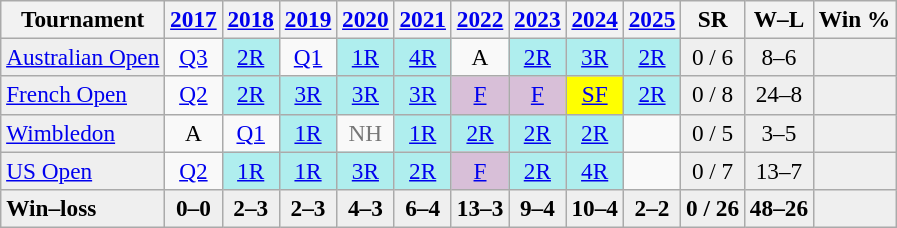<table class="wikitable nowrap" style=text-align:center;font-size:97%>
<tr>
<th>Tournament</th>
<th><a href='#'>2017</a></th>
<th><a href='#'>2018</a></th>
<th><a href='#'>2019</a></th>
<th><a href='#'>2020</a></th>
<th><a href='#'>2021</a></th>
<th><a href='#'>2022</a></th>
<th><a href='#'>2023</a></th>
<th><a href='#'>2024</a></th>
<th><a href='#'>2025</a></th>
<th>SR</th>
<th>W–L</th>
<th>Win %</th>
</tr>
<tr>
<td style=text-align:left;background:#efefef><a href='#'>Australian Open</a></td>
<td><a href='#'>Q3</a></td>
<td bgcolor=afeeee><a href='#'>2R</a></td>
<td><a href='#'>Q1</a></td>
<td bgcolor=afeeee><a href='#'>1R</a></td>
<td bgcolor=afeeee><a href='#'>4R</a></td>
<td>A</td>
<td bgcolor=afeeee><a href='#'>2R</a></td>
<td bgcolor=afeeee><a href='#'>3R</a></td>
<td bgcolor=afeeee><a href='#'>2R</a></td>
<td bgcolor=efefef>0 / 6</td>
<td bgcolor=efefef>8–6</td>
<td bgcolor=efefef></td>
</tr>
<tr>
<td style=text-align:left;background:#efefef><a href='#'>French Open</a></td>
<td><a href='#'>Q2</a></td>
<td bgcolor=afeeee><a href='#'>2R</a></td>
<td bgcolor=afeeee><a href='#'>3R</a></td>
<td bgcolor=afeeee><a href='#'>3R</a></td>
<td bgcolor=afeeee><a href='#'>3R</a></td>
<td bgcolor=thistle><a href='#'>F</a></td>
<td bgcolor=thistle><a href='#'>F</a></td>
<td bgcolor=yellow><a href='#'>SF</a></td>
<td bgcolor=afeeee><a href='#'>2R</a></td>
<td bgcolor=efefef>0 / 8</td>
<td bgcolor=efefef>24–8</td>
<td bgcolor=efefef></td>
</tr>
<tr>
<td style=text-align:left;background:#efefef><a href='#'>Wimbledon</a></td>
<td>A</td>
<td><a href='#'>Q1</a></td>
<td bgcolor=afeeee><a href='#'>1R</a></td>
<td style=color:#767676>NH</td>
<td bgcolor=afeeee><a href='#'>1R</a></td>
<td bgcolor=afeeee><a href='#'>2R</a></td>
<td bgcolor=afeeee><a href='#'>2R</a></td>
<td bgcolor=afeeee><a href='#'>2R</a></td>
<td></td>
<td bgcolor=efefef>0 / 5</td>
<td bgcolor=efefef>3–5</td>
<td bgcolor=efefef></td>
</tr>
<tr>
<td style=text-align:left;background:#efefef><a href='#'>US Open</a></td>
<td><a href='#'>Q2</a></td>
<td bgcolor=afeeee><a href='#'>1R</a></td>
<td bgcolor=afeeee><a href='#'>1R</a></td>
<td bgcolor=afeeee><a href='#'>3R</a></td>
<td bgcolor=afeeee><a href='#'>2R</a></td>
<td bgcolor=thistle><a href='#'>F</a></td>
<td bgcolor=afeeee><a href='#'>2R</a></td>
<td bgcolor=afeeee><a href='#'>4R</a></td>
<td></td>
<td bgcolor=efefef>0 / 7</td>
<td bgcolor=efefef>13–7</td>
<td bgcolor=efefef></td>
</tr>
<tr style=font-weight:bold;background:#efefef>
<td style=text-align:left>Win–loss</td>
<td>0–0</td>
<td>2–3</td>
<td>2–3</td>
<td>4–3</td>
<td>6–4</td>
<td>13–3</td>
<td>9–4</td>
<td>10–4</td>
<td>2–2</td>
<td>0 / 26</td>
<td>48–26</td>
<td></td>
</tr>
</table>
